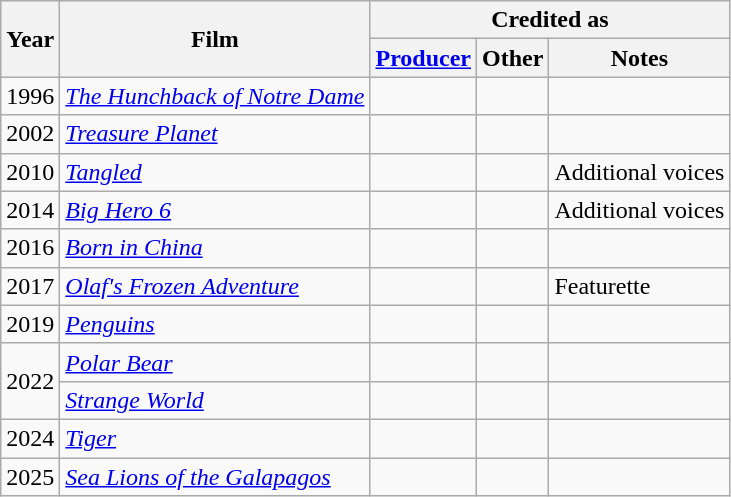<table class="wikitable">
<tr>
<th rowspan=2>Year</th>
<th rowspan=2>Film</th>
<th colspan=5>Credited as</th>
</tr>
<tr>
<th><a href='#'>Producer</a></th>
<th>Other</th>
<th>Notes</th>
</tr>
<tr>
<td>1996</td>
<td><em><a href='#'>The Hunchback of Notre Dame</a></em></td>
<td></td>
<td></td>
<td></td>
</tr>
<tr>
<td>2002</td>
<td><em><a href='#'>Treasure Planet</a></em></td>
<td></td>
<td></td>
<td></td>
</tr>
<tr>
<td>2010</td>
<td><em><a href='#'>Tangled</a></em></td>
<td></td>
<td></td>
<td>Additional voices</td>
</tr>
<tr>
<td>2014</td>
<td><em><a href='#'>Big Hero 6</a></em></td>
<td></td>
<td></td>
<td>Additional voices</td>
</tr>
<tr>
<td>2016</td>
<td><em><a href='#'>Born in China</a></em></td>
<td></td>
<td></td>
<td></td>
</tr>
<tr>
<td>2017</td>
<td><em><a href='#'>Olaf's Frozen Adventure</a></em></td>
<td></td>
<td></td>
<td>Featurette</td>
</tr>
<tr>
<td>2019</td>
<td><em><a href='#'>Penguins</a></em></td>
<td></td>
<td></td>
<td></td>
</tr>
<tr>
<td rowspan="2">2022</td>
<td><em><a href='#'>Polar Bear</a></em></td>
<td></td>
<td></td>
<td></td>
</tr>
<tr>
<td><em><a href='#'>Strange World</a></em></td>
<td></td>
<td></td>
<td></td>
</tr>
<tr>
<td>2024</td>
<td><em><a href='#'>Tiger</a></em></td>
<td></td>
<td></td>
<td></td>
</tr>
<tr>
<td>2025</td>
<td><em><a href='#'>Sea Lions of the Galapagos</a></em></td>
<td></td>
<td></td>
<td></td>
</tr>
</table>
